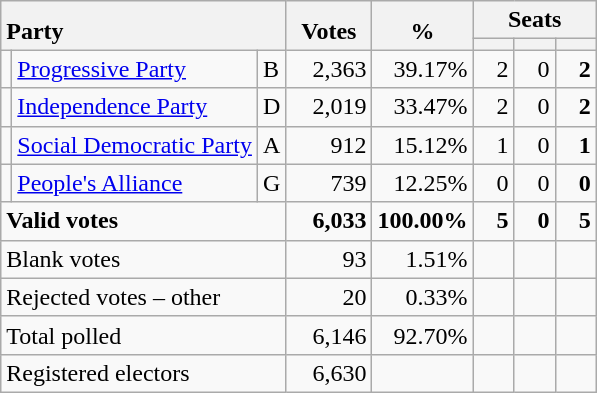<table class="wikitable" border="1" style="text-align:right;">
<tr>
<th style="text-align:left;" valign=bottom rowspan=2 colspan=3>Party</th>
<th align=center valign=bottom rowspan=2 width="50">Votes</th>
<th align=center valign=bottom rowspan=2 width="50">%</th>
<th colspan=3>Seats</th>
</tr>
<tr>
<th align=center valign=bottom width="20"><small></small></th>
<th align=center valign=bottom width="20"><small><a href='#'></a></small></th>
<th align=center valign=bottom width="20"><small></small></th>
</tr>
<tr>
<td></td>
<td align=left><a href='#'>Progressive Party</a></td>
<td align=left>B</td>
<td>2,363</td>
<td>39.17%</td>
<td>2</td>
<td>0</td>
<td><strong>2</strong></td>
</tr>
<tr>
<td></td>
<td align=left><a href='#'>Independence Party</a></td>
<td align=left>D</td>
<td>2,019</td>
<td>33.47%</td>
<td>2</td>
<td>0</td>
<td><strong>2</strong></td>
</tr>
<tr>
<td></td>
<td align=left><a href='#'>Social Democratic Party</a></td>
<td align=left>A</td>
<td>912</td>
<td>15.12%</td>
<td>1</td>
<td>0</td>
<td><strong>1</strong></td>
</tr>
<tr>
<td></td>
<td align=left><a href='#'>People's Alliance</a></td>
<td align=left>G</td>
<td>739</td>
<td>12.25%</td>
<td>0</td>
<td>0</td>
<td><strong>0</strong></td>
</tr>
<tr style="font-weight:bold">
<td align=left colspan=3>Valid votes</td>
<td>6,033</td>
<td>100.00%</td>
<td>5</td>
<td>0</td>
<td>5</td>
</tr>
<tr>
<td align=left colspan=3>Blank votes</td>
<td>93</td>
<td>1.51%</td>
<td></td>
<td></td>
<td></td>
</tr>
<tr>
<td align=left colspan=3>Rejected votes – other</td>
<td>20</td>
<td>0.33%</td>
<td></td>
<td></td>
<td></td>
</tr>
<tr>
<td align=left colspan=3>Total polled</td>
<td>6,146</td>
<td>92.70%</td>
<td></td>
<td></td>
<td></td>
</tr>
<tr>
<td align=left colspan=3>Registered electors</td>
<td>6,630</td>
<td></td>
<td></td>
<td></td>
<td></td>
</tr>
</table>
